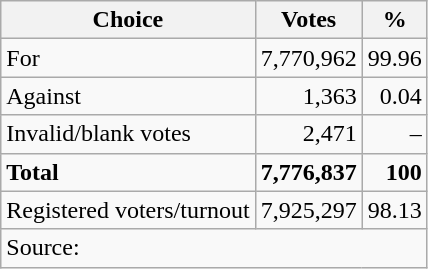<table class=wikitable style=text-align:right>
<tr>
<th>Choice</th>
<th>Votes</th>
<th>%</th>
</tr>
<tr>
<td align=left>For</td>
<td>7,770,962</td>
<td>99.96</td>
</tr>
<tr>
<td align=left>Against</td>
<td>1,363</td>
<td>0.04</td>
</tr>
<tr>
<td align=left>Invalid/blank votes</td>
<td>2,471</td>
<td>–</td>
</tr>
<tr>
<td align=left><strong>Total</strong></td>
<td><strong>7,776,837</strong></td>
<td><strong>100</strong></td>
</tr>
<tr>
<td align=left>Registered voters/turnout</td>
<td>7,925,297</td>
<td>98.13</td>
</tr>
<tr>
<td colspan=3 align=left>Source: </td>
</tr>
</table>
